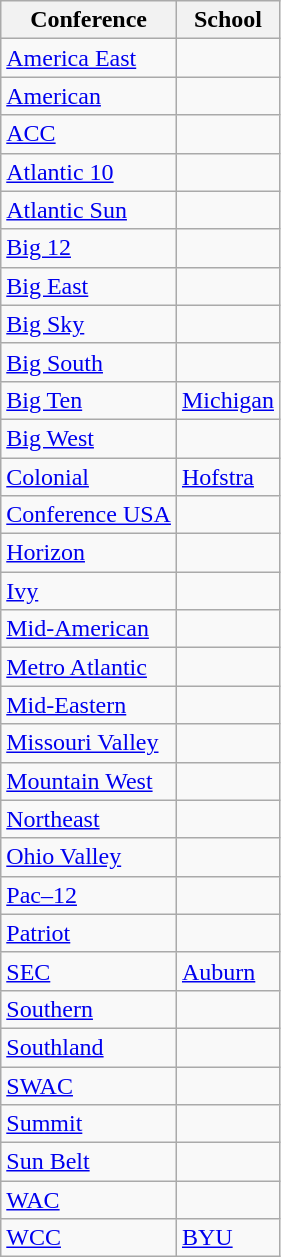<table class=wikitable>
<tr>
<th>Conference</th>
<th>School</th>
</tr>
<tr>
<td><a href='#'>America East</a></td>
<td></td>
</tr>
<tr>
<td><a href='#'>American</a></td>
<td></td>
</tr>
<tr>
<td><a href='#'>ACC</a></td>
<td></td>
</tr>
<tr>
<td><a href='#'>Atlantic 10</a></td>
<td></td>
</tr>
<tr>
<td><a href='#'>Atlantic Sun</a></td>
<td></td>
</tr>
<tr>
<td><a href='#'>Big 12</a></td>
<td></td>
</tr>
<tr>
<td><a href='#'>Big East</a></td>
<td></td>
</tr>
<tr>
<td><a href='#'>Big Sky</a></td>
<td></td>
</tr>
<tr>
<td><a href='#'>Big South</a></td>
<td></td>
</tr>
<tr>
<td><a href='#'>Big Ten</a></td>
<td><a href='#'>Michigan</a></td>
</tr>
<tr>
<td><a href='#'>Big West</a></td>
<td></td>
</tr>
<tr>
<td><a href='#'>Colonial</a></td>
<td><a href='#'>Hofstra</a></td>
</tr>
<tr>
<td><a href='#'>Conference USA</a></td>
<td></td>
</tr>
<tr>
<td><a href='#'>Horizon</a></td>
<td></td>
</tr>
<tr>
<td><a href='#'>Ivy</a></td>
<td></td>
</tr>
<tr>
<td><a href='#'>Mid-American</a></td>
<td></td>
</tr>
<tr>
<td><a href='#'>Metro Atlantic</a></td>
<td></td>
</tr>
<tr>
<td><a href='#'>Mid-Eastern</a></td>
<td></td>
</tr>
<tr>
<td><a href='#'>Missouri Valley</a></td>
<td></td>
</tr>
<tr>
<td><a href='#'>Mountain West</a></td>
<td></td>
</tr>
<tr>
<td><a href='#'>Northeast</a></td>
<td></td>
</tr>
<tr>
<td><a href='#'>Ohio Valley</a></td>
<td></td>
</tr>
<tr>
<td><a href='#'>Pac–12</a></td>
<td></td>
</tr>
<tr>
<td><a href='#'>Patriot</a></td>
<td></td>
</tr>
<tr>
<td><a href='#'>SEC</a></td>
<td><a href='#'>Auburn</a></td>
</tr>
<tr>
<td><a href='#'>Southern</a></td>
<td></td>
</tr>
<tr>
<td><a href='#'>Southland</a></td>
<td></td>
</tr>
<tr>
<td><a href='#'>SWAC</a></td>
<td></td>
</tr>
<tr>
<td><a href='#'>Summit</a></td>
<td></td>
</tr>
<tr>
<td><a href='#'>Sun Belt</a></td>
<td></td>
</tr>
<tr>
<td><a href='#'>WAC</a></td>
<td></td>
</tr>
<tr>
<td><a href='#'>WCC</a></td>
<td><a href='#'>BYU</a></td>
</tr>
</table>
